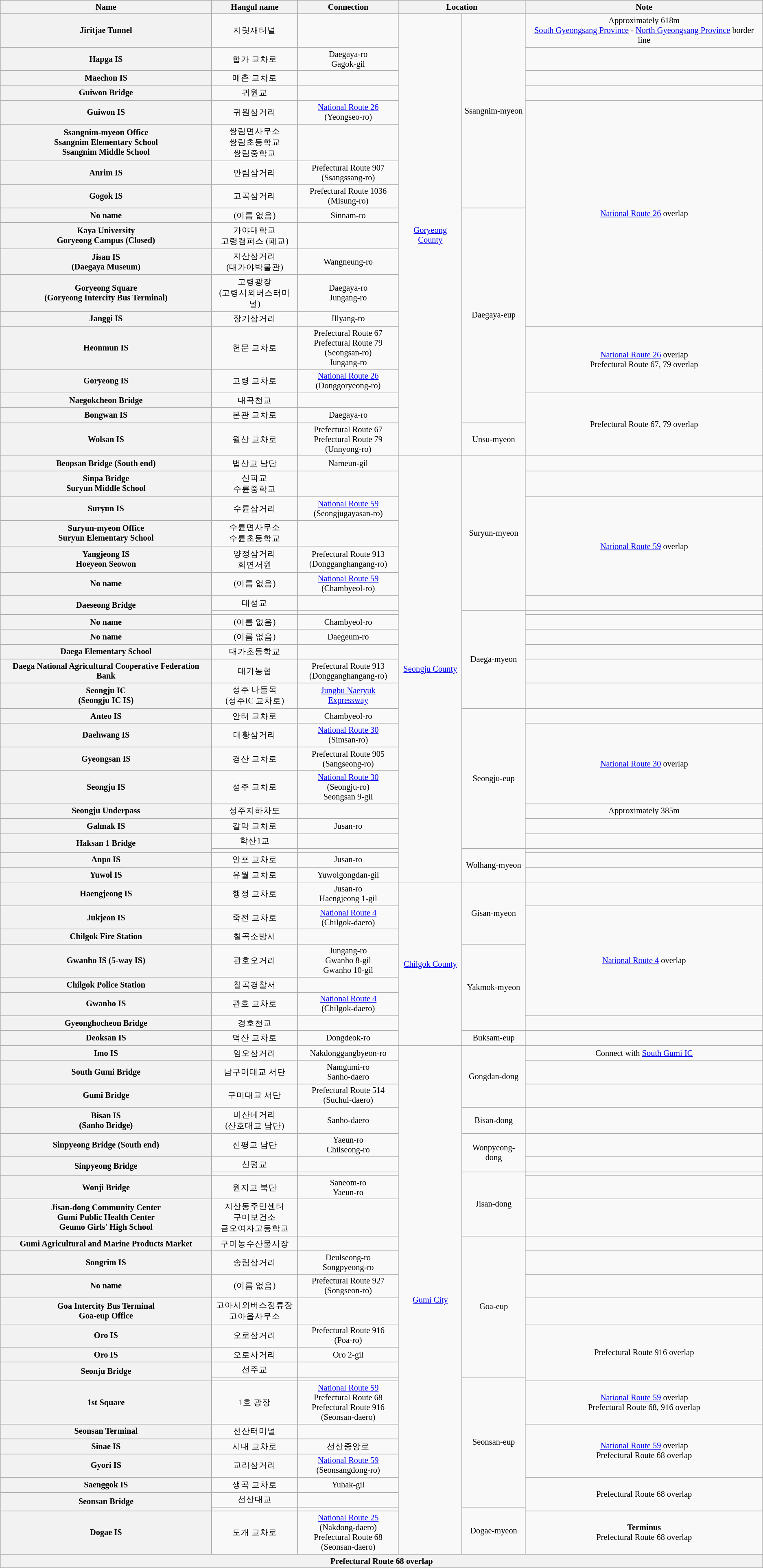<table class="wikitable" style="font-size: 85%; text-align: center;">
<tr>
<th>Name </th>
<th>Hangul name</th>
<th>Connection</th>
<th colspan="2">Location</th>
<th>Note</th>
</tr>
<tr>
<th>Jiritjae Tunnel</th>
<td>지릿재터널</td>
<td></td>
<td rowspan=18><a href='#'>Goryeong County</a></td>
<td rowspan=8>Ssangnim-myeon</td>
<td>Approximately 618m<br><a href='#'>South Gyeongsang Province</a> - <a href='#'>North Gyeongsang Province</a> border line</td>
</tr>
<tr>
<th>Hapga IS</th>
<td>합가 교차로</td>
<td>Daegaya-ro<br>Gagok-gil</td>
<td></td>
</tr>
<tr>
<th>Maechon IS</th>
<td>매촌 교차로</td>
<td></td>
<td></td>
</tr>
<tr>
<th>Guiwon Bridge</th>
<td>귀원교</td>
<td></td>
<td></td>
</tr>
<tr>
<th>Guiwon IS</th>
<td>귀원삼거리</td>
<td><a href='#'>National Route 26</a><br>(Yeongseo-ro)</td>
<td rowspan=9><a href='#'>National Route 26</a> overlap</td>
</tr>
<tr>
<th>Ssangnim-myeon Office<br>Ssangnim Elementary School<br>Ssangnim Middle School</th>
<td>쌍림면사무소<br>쌍림초등학교<br>쌍림중학교</td>
<td></td>
</tr>
<tr>
<th>Anrim IS</th>
<td>안림삼거리</td>
<td>Prefectural Route 907<br>(Ssangssang-ro)</td>
</tr>
<tr>
<th>Gogok IS</th>
<td>고곡삼거리</td>
<td>Prefectural Route 1036<br>(Misung-ro)</td>
</tr>
<tr>
<th>No name</th>
<td>(이름 없음)</td>
<td>Sinnam-ro</td>
<td rowspan=9>Daegaya-eup</td>
</tr>
<tr>
<th>Kaya University<br>Goryeong Campus (Closed)</th>
<td>가야대학교<br>고령캠퍼스 (폐교)</td>
<td></td>
</tr>
<tr>
<th>Jisan IS<br>(Daegaya Museum)</th>
<td>지산삼거리<br>(대가야박물관)</td>
<td>Wangneung-ro</td>
</tr>
<tr>
<th>Goryeong Square<br>(Goryeong Intercity Bus Terminal)</th>
<td>고령광장<br>(고령시외버스터미널)</td>
<td>Daegaya-ro<br>Jungang-ro</td>
</tr>
<tr>
<th>Janggi IS</th>
<td>장기삼거리</td>
<td>Illyang-ro</td>
</tr>
<tr>
<th>Heonmun IS</th>
<td>헌문 교차로</td>
<td>Prefectural Route 67<br>Prefectural Route 79<br>(Seongsan-ro)<br>Jungang-ro</td>
<td rowspan=2><a href='#'>National Route 26</a> overlap<br>Prefectural Route 67, 79 overlap</td>
</tr>
<tr>
<th>Goryeong IS</th>
<td>고령 교차로</td>
<td><a href='#'>National Route 26</a><br>(Donggoryeong-ro)</td>
</tr>
<tr>
<th>Naegokcheon Bridge</th>
<td>내곡천교</td>
<td></td>
<td rowspan=3>Prefectural Route 67, 79 overlap</td>
</tr>
<tr>
<th>Bongwan IS</th>
<td>본관 교차로</td>
<td>Daegaya-ro</td>
</tr>
<tr>
<th>Wolsan IS</th>
<td>월산 교차로</td>
<td>Prefectural Route 67<br>Prefectural Route 79<br>(Unnyong-ro)</td>
<td>Unsu-myeon</td>
</tr>
<tr>
<th>Beopsan Bridge (South end)</th>
<td>법산교 남단</td>
<td>Nameun-gil</td>
<td rowspan=23><a href='#'>Seongju County</a></td>
<td rowspan=7>Suryun-myeon</td>
<td></td>
</tr>
<tr>
<th>Sinpa Bridge<br>Suryun Middle School</th>
<td>신파교<br>수륜중학교</td>
<td></td>
<td></td>
</tr>
<tr>
<th>Suryun IS</th>
<td>수륜삼거리</td>
<td><a href='#'>National Route 59</a><br>(Seongjugayasan-ro)</td>
<td rowspan=4><a href='#'>National Route 59</a> overlap</td>
</tr>
<tr>
<th>Suryun-myeon Office<br>Suryun Elementary School</th>
<td>수륜면사무소<br>수륜초등학교</td>
<td></td>
</tr>
<tr>
<th>Yangjeong IS<br>Hoeyeon Seowon</th>
<td>양정삼거리<br>회연서원</td>
<td>Prefectural Route 913<br>(Dongganghangang-ro)</td>
</tr>
<tr>
<th>No name</th>
<td>(이름 없음)</td>
<td><a href='#'>National Route 59</a><br>(Chambyeol-ro)</td>
</tr>
<tr>
<th rowspan=2>Daeseong Bridge</th>
<td>대성교</td>
<td></td>
<td></td>
</tr>
<tr>
<td></td>
<td></td>
<td rowspan=6>Daega-myeon</td>
<td></td>
</tr>
<tr>
<th>No name</th>
<td>(이름 없음)</td>
<td>Chambyeol-ro</td>
<td></td>
</tr>
<tr>
<th>No name</th>
<td>(이름 없음)</td>
<td>Daegeum-ro</td>
<td></td>
</tr>
<tr>
<th>Daega Elementary School</th>
<td>대가초등학교</td>
<td></td>
<td></td>
</tr>
<tr>
<th>Daega National Agricultural Cooperative Federation Bank</th>
<td>대가농협</td>
<td>Prefectural Route 913<br>(Dongganghangang-ro)</td>
<td></td>
</tr>
<tr>
<th>Seongju IC<br>(Seongju IC IS)</th>
<td>성주 나들목<br>(성주IC 교차로)</td>
<td><a href='#'>Jungbu Naeryuk Expressway</a></td>
<td></td>
</tr>
<tr>
<th>Anteo IS</th>
<td>안터 교차로</td>
<td>Chambyeol-ro</td>
<td rowspan=7>Seongju-eup</td>
<td></td>
</tr>
<tr>
<th>Daehwang IS</th>
<td>대황삼거리</td>
<td><a href='#'>National Route 30</a><br>(Simsan-ro)</td>
<td rowspan=3><a href='#'>National Route 30</a> overlap</td>
</tr>
<tr>
<th>Gyeongsan IS</th>
<td>경산 교차로</td>
<td>Prefectural Route 905<br>(Sangseong-ro)</td>
</tr>
<tr>
<th>Seongju IS</th>
<td>성주 교차로</td>
<td><a href='#'>National Route 30</a><br>(Seongju-ro)<br>Seongsan 9-gil</td>
</tr>
<tr>
<th>Seongju Underpass</th>
<td>성주지하차도</td>
<td></td>
<td>Approximately 385m</td>
</tr>
<tr>
<th>Galmak IS</th>
<td>갈막 교차로</td>
<td>Jusan-ro</td>
<td></td>
</tr>
<tr>
<th rowspan=2>Haksan 1 Bridge</th>
<td>학산1교</td>
<td></td>
<td></td>
</tr>
<tr>
<td></td>
<td></td>
<td rowspan=3>Wolhang-myeon</td>
<td></td>
</tr>
<tr>
<th>Anpo IS</th>
<td>안포 교차로</td>
<td>Jusan-ro</td>
<td></td>
</tr>
<tr>
<th>Yuwol IS</th>
<td>유월 교차로</td>
<td>Yuwolgongdan-gil</td>
<td></td>
</tr>
<tr>
<th>Haengjeong IS</th>
<td>행정 교차로</td>
<td>Jusan-ro<br>Haengjeong 1-gil</td>
<td rowspan=8><a href='#'>Chilgok County</a></td>
<td rowspan=3>Gisan-myeon</td>
<td></td>
</tr>
<tr>
<th>Jukjeon IS</th>
<td>죽전 교차로</td>
<td><a href='#'>National Route 4</a><br>(Chilgok-daero)</td>
<td rowspan=5><a href='#'>National Route 4</a> overlap</td>
</tr>
<tr>
<th>Chilgok Fire Station</th>
<td>칠곡소방서</td>
<td></td>
</tr>
<tr>
<th>Gwanho IS (5-way IS)</th>
<td>관호오거리</td>
<td>Jungang-ro<br>Gwanho 8-gil<br>Gwanho 10-gil</td>
<td rowspan=4>Yakmok-myeon</td>
</tr>
<tr>
<th>Chilgok Police Station</th>
<td>칠곡경찰서</td>
<td></td>
</tr>
<tr>
<th>Gwanho IS</th>
<td>관호 교차로</td>
<td><a href='#'>National Route 4</a><br>(Chilgok-daero)</td>
</tr>
<tr>
<th>Gyeonghocheon Bridge</th>
<td>경호천교</td>
<td></td>
<td></td>
</tr>
<tr>
<th>Deoksan IS</th>
<td>덕산 교차로</td>
<td>Dongdeok-ro</td>
<td>Buksam-eup</td>
<td></td>
</tr>
<tr>
<th>Imo IS</th>
<td>임오삼거리</td>
<td>Nakdonggangbyeon-ro</td>
<td rowspan=25><a href='#'>Gumi City</a></td>
<td rowspan=3>Gongdan-dong</td>
<td>Connect with <a href='#'>South Gumi IC</a></td>
</tr>
<tr>
<th>South Gumi Bridge</th>
<td>남구미대교 서단</td>
<td>Namgumi-ro<br>Sanho-daero</td>
<td></td>
</tr>
<tr>
<th>Gumi Bridge</th>
<td>구미대교 서단</td>
<td>Prefectural Route 514<br>(Suchul-daero)</td>
<td></td>
</tr>
<tr>
<th>Bisan IS<br>(Sanho Bridge)</th>
<td>비산네거리<br>(산호대교 남단)</td>
<td>Sanho-daero</td>
<td>Bisan-dong</td>
<td></td>
</tr>
<tr>
<th>Sinpyeong Bridge (South end)</th>
<td>신평교 남단</td>
<td>Yaeun-ro<br>Chilseong-ro</td>
<td rowspan=2>Wonpyeong-dong</td>
<td></td>
</tr>
<tr>
<th rowspan=2>Sinpyeong Bridge</th>
<td>신평교</td>
<td></td>
<td></td>
</tr>
<tr>
<td></td>
<td></td>
<td rowspan=3>Jisan-dong</td>
<td></td>
</tr>
<tr>
<th>Wonji Bridge</th>
<td>원지교 북단</td>
<td>Saneom-ro<br>Yaeun-ro</td>
<td></td>
</tr>
<tr>
<th>Jisan-dong Community Center<br>Gumi Public Health Center<br>Geumo Girls' High School</th>
<td>지산동주민센터<br>구미보건소<br>금오여자고등학교</td>
<td></td>
<td></td>
</tr>
<tr>
<th>Gumi Agricultural and Marine Products Market</th>
<td>구미농수산물시장</td>
<td></td>
<td rowspan=7>Goa-eup</td>
<td></td>
</tr>
<tr>
<th>Songrim IS</th>
<td>송림삼거리</td>
<td>Deulseong-ro<br>Songpyeong-ro</td>
<td></td>
</tr>
<tr>
<th>No name</th>
<td>(이름 없음)</td>
<td>Prefectural Route 927<br>(Songseon-ro)</td>
<td></td>
</tr>
<tr>
<th>Goa Intercity Bus Terminal<br>Goa-eup Office</th>
<td>고아시외버스정류장<br>고아읍사무소</td>
<td></td>
<td></td>
</tr>
<tr>
<th>Oro IS</th>
<td>오로삼거리</td>
<td>Prefectural Route 916<br>(Poa-ro)</td>
<td rowspan=4>Prefectural Route 916 overlap</td>
</tr>
<tr>
<th>Oro IS</th>
<td>오로사거리</td>
<td>Oro 2-gil</td>
</tr>
<tr>
<th rowspan=2>Seonju Bridge</th>
<td>선주교</td>
<td></td>
</tr>
<tr>
<td></td>
<td></td>
<td rowspan=7>Seonsan-eup</td>
</tr>
<tr>
<th>1st Square</th>
<td>1호 광장</td>
<td><a href='#'>National Route 59</a><br>Prefectural Route 68<br>Prefectural Route 916<br>(Seonsan-daero)</td>
<td><a href='#'>National Route 59</a> overlap<br>Prefectural Route 68, 916 overlap</td>
</tr>
<tr>
<th>Seonsan Terminal</th>
<td>선산터미널</td>
<td></td>
<td rowspan=3><a href='#'>National Route 59</a> overlap<br>Prefectural Route 68 overlap</td>
</tr>
<tr>
<th>Sinae IS</th>
<td>시내 교차로</td>
<td>선산중앙로</td>
</tr>
<tr>
<th>Gyori IS</th>
<td>교리삼거리</td>
<td><a href='#'>National Route 59</a><br>(Seonsangdong-ro)</td>
</tr>
<tr>
<th>Saenggok IS</th>
<td>생곡 교차로</td>
<td>Yuhak-gil</td>
<td rowspan=3>Prefectural Route 68 overlap</td>
</tr>
<tr>
<th rowspan=2>Seonsan Bridge</th>
<td>선산대교</td>
<td></td>
</tr>
<tr>
<td></td>
<td></td>
<td rowspan=2>Dogae-myeon</td>
</tr>
<tr>
<th>Dogae IS</th>
<td>도개 교차로</td>
<td><a href='#'>National Route 25</a><br>(Nakdong-daero)<br>Prefectural Route 68<br>(Seonsan-daero)</td>
<td><strong>Terminus</strong><br>Prefectural Route 68 overlap</td>
</tr>
<tr>
<th colspan=6>Prefectural Route 68 overlap</th>
</tr>
</table>
